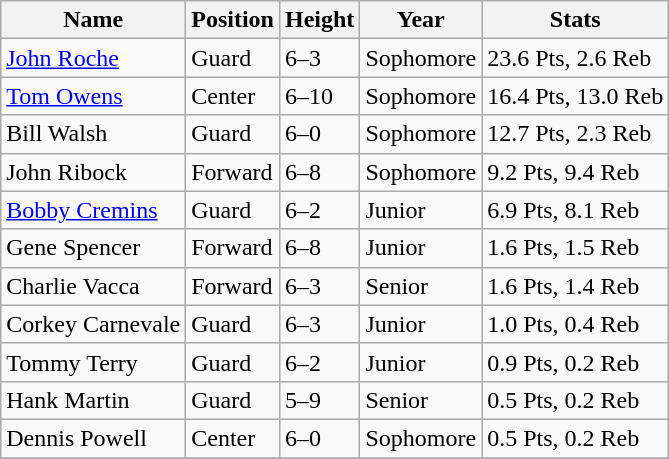<table class="wikitable" style="text-align: left;">
<tr>
<th>Name</th>
<th>Position</th>
<th>Height</th>
<th>Year</th>
<th>Stats</th>
</tr>
<tr>
<td><a href='#'>John Roche</a></td>
<td>Guard</td>
<td>6–3</td>
<td>Sophomore</td>
<td>23.6 Pts, 2.6 Reb</td>
</tr>
<tr>
<td><a href='#'>Tom Owens</a></td>
<td>Center</td>
<td>6–10</td>
<td>Sophomore</td>
<td>16.4 Pts, 13.0 Reb</td>
</tr>
<tr>
<td>Bill Walsh</td>
<td>Guard</td>
<td>6–0</td>
<td>Sophomore</td>
<td>12.7 Pts, 2.3 Reb</td>
</tr>
<tr>
<td>John Ribock</td>
<td>Forward</td>
<td>6–8</td>
<td>Sophomore</td>
<td>9.2 Pts, 9.4 Reb</td>
</tr>
<tr>
<td><a href='#'>Bobby Cremins</a></td>
<td>Guard</td>
<td>6–2</td>
<td>Junior</td>
<td>6.9 Pts, 8.1 Reb</td>
</tr>
<tr>
<td>Gene Spencer</td>
<td>Forward</td>
<td>6–8</td>
<td>Junior</td>
<td>1.6 Pts, 1.5 Reb</td>
</tr>
<tr>
<td>Charlie Vacca</td>
<td>Forward</td>
<td>6–3</td>
<td>Senior</td>
<td>1.6 Pts, 1.4 Reb</td>
</tr>
<tr>
<td>Corkey Carnevale</td>
<td>Guard</td>
<td>6–3</td>
<td>Junior</td>
<td>1.0 Pts, 0.4 Reb</td>
</tr>
<tr>
<td>Tommy Terry</td>
<td>Guard</td>
<td>6–2</td>
<td>Junior</td>
<td>0.9 Pts, 0.2 Reb</td>
</tr>
<tr>
<td>Hank Martin</td>
<td>Guard</td>
<td>5–9</td>
<td>Senior</td>
<td>0.5 Pts, 0.2 Reb</td>
</tr>
<tr>
<td>Dennis Powell</td>
<td>Center</td>
<td>6–0</td>
<td>Sophomore</td>
<td>0.5 Pts, 0.2 Reb</td>
</tr>
<tr>
</tr>
</table>
